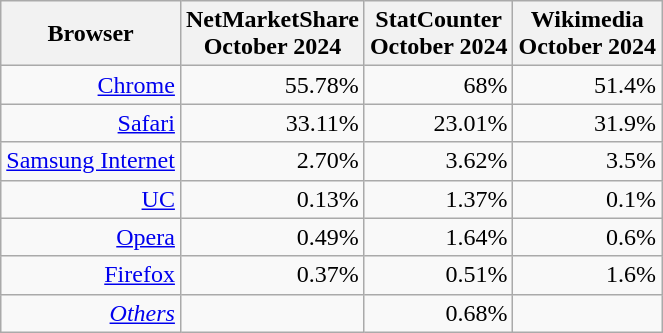<table class="wikitable sortable" style="text-align:right">
<tr>
<th>Browser</th>
<th>NetMarketShare<br>October 2024</th>
<th>StatCounter<br>October 2024</th>
<th>Wikimedia<br>October 2024</th>
</tr>
<tr>
<td><a href='#'>Chrome</a></td>
<td>55.78%</td>
<td>68%</td>
<td>51.4%</td>
</tr>
<tr>
<td><a href='#'>Safari</a></td>
<td>33.11%</td>
<td>23.01%</td>
<td>31.9%</td>
</tr>
<tr>
<td><a href='#'>Samsung Internet</a></td>
<td>2.70%</td>
<td>3.62%</td>
<td>3.5%</td>
</tr>
<tr>
<td><a href='#'>UC</a></td>
<td>0.13%</td>
<td>1.37%</td>
<td>0.1%</td>
</tr>
<tr>
<td><a href='#'>Opera</a></td>
<td>0.49%</td>
<td>1.64%</td>
<td>0.6%</td>
</tr>
<tr>
<td><a href='#'>Firefox</a></td>
<td>0.37%</td>
<td>0.51%</td>
<td>1.6%</td>
</tr>
<tr>
<td><a href='#'><em>Others</em></a></td>
<td></td>
<td>0.68%</td>
<td></td>
</tr>
</table>
